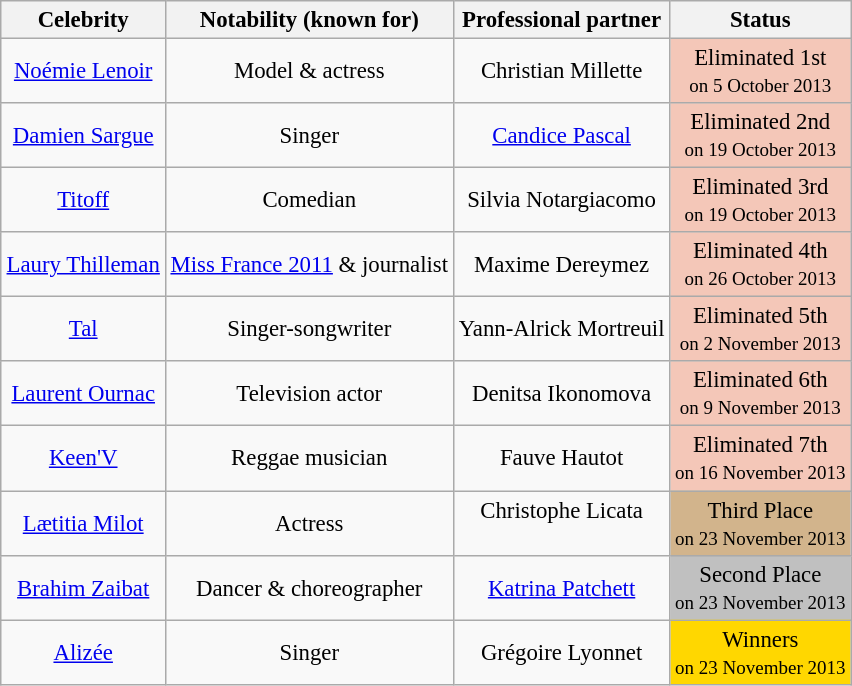<table class="wikitable" style="text-align: center; white-space:nowrap; margin:auto; font-size:95%;">
<tr>
<th>Celebrity</th>
<th>Notability (known for)</th>
<th>Professional partner</th>
<th>Status</th>
</tr>
<tr>
<td><a href='#'>Noémie Lenoir</a></td>
<td>Model & actress</td>
<td>Christian Millette</td>
<td style="background:#f4c7b8;">Eliminated 1st<br><small>on 5 October 2013</small></td>
</tr>
<tr>
<td><a href='#'>Damien Sargue</a></td>
<td>Singer</td>
<td><a href='#'>Candice Pascal</a></td>
<td style="background:#f4c7b8;">Eliminated 2nd<br><small>on 19 October 2013</small></td>
</tr>
<tr>
<td><a href='#'>Titoff</a></td>
<td>Comedian</td>
<td>Silvia Notargiacomo</td>
<td style="background:#f4c7b8;">Eliminated 3rd<br><small>on 19 October 2013</small></td>
</tr>
<tr>
<td><a href='#'>Laury Thilleman</a></td>
<td><a href='#'>Miss France 2011</a> & journalist</td>
<td>Maxime Dereymez</td>
<td style="background:#f4c7b8;">Eliminated 4th<br><small>on 26 October 2013</small></td>
</tr>
<tr>
<td><a href='#'>Tal</a></td>
<td>Singer-songwriter</td>
<td>Yann-Alrick Mortreuil</td>
<td style="background:#f4c7b8;">Eliminated 5th<br><small>on 2 November 2013</small></td>
</tr>
<tr>
<td><a href='#'>Laurent Ournac</a></td>
<td>Television actor</td>
<td>Denitsa Ikonomova</td>
<td style="background:#f4c7b8;">Eliminated 6th<br><small>on 9 November 2013</small></td>
</tr>
<tr>
<td><a href='#'>Keen'V</a></td>
<td>Reggae musician</td>
<td>Fauve Hautot</td>
<td style="background:#f4c7b8;">Eliminated 7th<br><small>on 16 November 2013</small></td>
</tr>
<tr>
<td><a href='#'>Lætitia Milot</a></td>
<td>Actress</td>
<td>Christophe Licata <br><em></em> <br><em></em></td>
<td style=background:tan>Third Place<br><small>on 23 November 2013</small></td>
</tr>
<tr>
<td><a href='#'>Brahim Zaibat</a></td>
<td>Dancer & choreographer</td>
<td><a href='#'>Katrina Patchett</a></td>
<td style=background:silver>Second Place <br><small>on 23 November 2013</small></td>
</tr>
<tr>
<td><a href='#'>Alizée</a></td>
<td>Singer</td>
<td>Grégoire Lyonnet</td>
<td style=background:gold>Winners <br><small>on 23 November 2013</small></td>
</tr>
</table>
